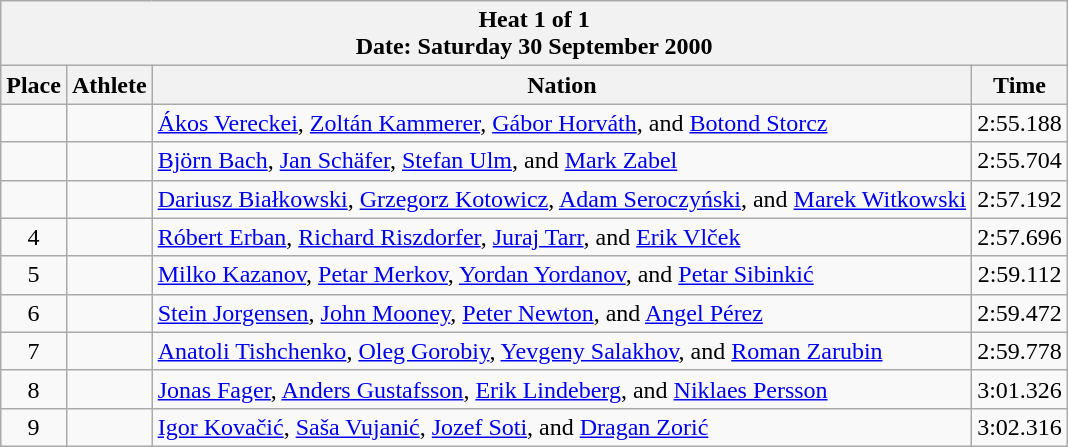<table class="wikitable sortable">
<tr>
<th colspan=4>Heat 1 of 1 <br> Date: Saturday 30 September 2000</th>
</tr>
<tr>
<th>Place</th>
<th>Athlete</th>
<th>Nation</th>
<th>Time</th>
</tr>
<tr>
<td align="center"></td>
<td align="left"></td>
<td align="left"><a href='#'>Ákos Vereckei</a>, <a href='#'>Zoltán Kammerer</a>, <a href='#'>Gábor Horváth</a>, and <a href='#'>Botond Storcz</a></td>
<td align="center">2:55.188</td>
</tr>
<tr>
<td align="center"></td>
<td align="left"></td>
<td align="left"><a href='#'>Björn Bach</a>, <a href='#'>Jan Schäfer</a>, <a href='#'>Stefan Ulm</a>, and <a href='#'>Mark Zabel</a></td>
<td align="center">2:55.704</td>
</tr>
<tr>
<td align="center"></td>
<td align="left"></td>
<td align="left"><a href='#'>Dariusz Białkowski</a>, <a href='#'>Grzegorz Kotowicz</a>, <a href='#'>Adam Seroczyński</a>, and <a href='#'>Marek Witkowski</a></td>
<td align="center">2:57.192</td>
</tr>
<tr>
<td align="center">4</td>
<td align="left"></td>
<td align="left"><a href='#'>Róbert Erban</a>, <a href='#'>Richard Riszdorfer</a>, <a href='#'>Juraj Tarr</a>, and <a href='#'>Erik Vlček</a></td>
<td align="center">2:57.696</td>
</tr>
<tr>
<td align="center">5</td>
<td align="left"></td>
<td align="left"><a href='#'>Milko Kazanov</a>, <a href='#'>Petar Merkov</a>, <a href='#'>Yordan Yordanov</a>, and <a href='#'>Petar Sibinkić</a></td>
<td align="center">2:59.112</td>
</tr>
<tr>
<td align="center">6</td>
<td align="left"></td>
<td align="left"><a href='#'>Stein Jorgensen</a>, <a href='#'>John Mooney</a>, <a href='#'>Peter Newton</a>, and <a href='#'>Angel Pérez</a></td>
<td align="center">2:59.472</td>
</tr>
<tr>
<td align="center">7</td>
<td align="left"></td>
<td align="left"><a href='#'>Anatoli Tishchenko</a>, <a href='#'>Oleg Gorobiy</a>, <a href='#'>Yevgeny Salakhov</a>, and <a href='#'>Roman Zarubin</a></td>
<td align="center">2:59.778</td>
</tr>
<tr>
<td align="center">8</td>
<td align="left"></td>
<td align="left"><a href='#'>Jonas Fager</a>, <a href='#'>Anders Gustafsson</a>, <a href='#'>Erik Lindeberg</a>, and <a href='#'>Niklaes Persson</a></td>
<td align="center">3:01.326</td>
</tr>
<tr>
<td align="center">9</td>
<td align="left"></td>
<td align="left"><a href='#'>Igor Kovačić</a>, <a href='#'>Saša Vujanić</a>, <a href='#'>Jozef Soti</a>, and <a href='#'>Dragan Zorić</a></td>
<td align="center">3:02.316</td>
</tr>
</table>
